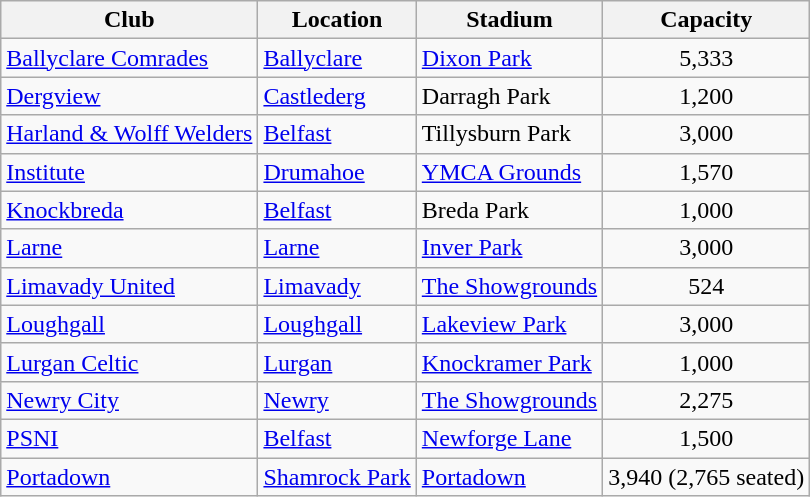<table class="wikitable sortable">
<tr>
<th>Club</th>
<th>Location</th>
<th>Stadium</th>
<th>Capacity</th>
</tr>
<tr>
<td><a href='#'>Ballyclare Comrades</a></td>
<td><a href='#'>Ballyclare</a></td>
<td><a href='#'>Dixon Park</a></td>
<td style="text-align:center;">5,333</td>
</tr>
<tr>
<td><a href='#'>Dergview</a></td>
<td><a href='#'>Castlederg</a></td>
<td>Darragh Park</td>
<td style="text-align:center;">1,200</td>
</tr>
<tr>
<td><a href='#'>Harland & Wolff Welders</a></td>
<td><a href='#'>Belfast</a></td>
<td>Tillysburn Park</td>
<td style="text-align:center;">3,000</td>
</tr>
<tr>
<td><a href='#'>Institute</a></td>
<td><a href='#'>Drumahoe</a></td>
<td><a href='#'>YMCA Grounds</a></td>
<td style="text-align:center;">1,570</td>
</tr>
<tr>
<td><a href='#'>Knockbreda</a></td>
<td><a href='#'>Belfast</a></td>
<td>Breda Park</td>
<td style="text-align:center;">1,000</td>
</tr>
<tr>
<td><a href='#'>Larne</a></td>
<td><a href='#'>Larne</a></td>
<td><a href='#'>Inver Park</a></td>
<td style="text-align:center;">3,000</td>
</tr>
<tr>
<td><a href='#'>Limavady United</a></td>
<td><a href='#'>Limavady</a></td>
<td><a href='#'>The Showgrounds</a></td>
<td style="text-align:center;">524</td>
</tr>
<tr>
<td><a href='#'>Loughgall</a></td>
<td><a href='#'>Loughgall</a></td>
<td><a href='#'>Lakeview Park</a></td>
<td style="text-align:center;">3,000</td>
</tr>
<tr>
<td><a href='#'>Lurgan Celtic</a></td>
<td><a href='#'>Lurgan</a></td>
<td><a href='#'>Knockramer Park</a></td>
<td style="text-align:center;">1,000</td>
</tr>
<tr>
<td><a href='#'>Newry City</a></td>
<td><a href='#'>Newry</a></td>
<td><a href='#'>The Showgrounds</a></td>
<td style="text-align:center;">2,275</td>
</tr>
<tr>
<td><a href='#'>PSNI</a></td>
<td><a href='#'>Belfast</a></td>
<td><a href='#'>Newforge Lane</a></td>
<td style="text-align:center;">1,500</td>
</tr>
<tr>
<td><a href='#'>Portadown</a></td>
<td><a href='#'>Shamrock Park</a></td>
<td><a href='#'>Portadown</a></td>
<td>3,940 (2,765 seated)</td>
</tr>
</table>
